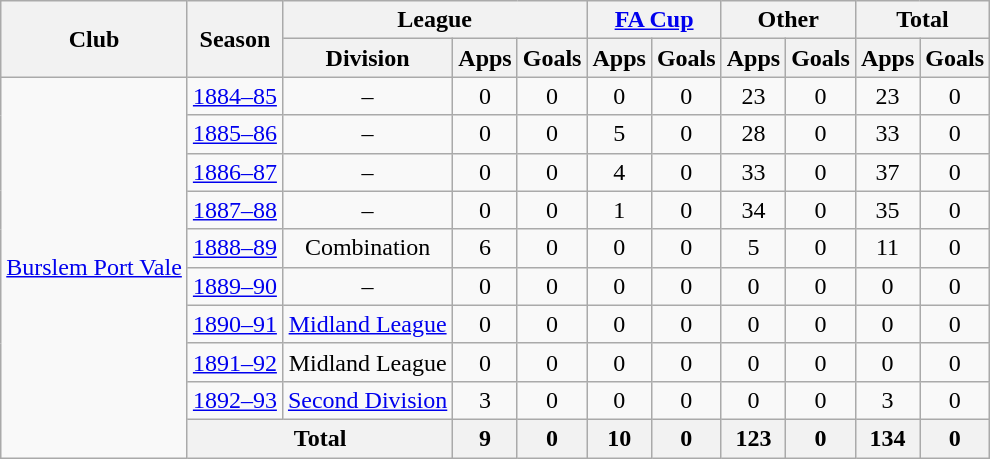<table class="wikitable" style="text-align:center">
<tr>
<th rowspan="2">Club</th>
<th rowspan="2">Season</th>
<th colspan="3">League</th>
<th colspan="2"><a href='#'>FA Cup</a></th>
<th colspan="2">Other</th>
<th colspan="2">Total</th>
</tr>
<tr>
<th>Division</th>
<th>Apps</th>
<th>Goals</th>
<th>Apps</th>
<th>Goals</th>
<th>Apps</th>
<th>Goals</th>
<th>Apps</th>
<th>Goals</th>
</tr>
<tr>
<td rowspan="10"><a href='#'>Burslem Port Vale</a></td>
<td><a href='#'>1884–85</a></td>
<td>–</td>
<td>0</td>
<td>0</td>
<td>0</td>
<td>0</td>
<td>23</td>
<td>0</td>
<td>23</td>
<td>0</td>
</tr>
<tr>
<td><a href='#'>1885–86</a></td>
<td>–</td>
<td>0</td>
<td>0</td>
<td>5</td>
<td>0</td>
<td>28</td>
<td>0</td>
<td>33</td>
<td>0</td>
</tr>
<tr>
<td><a href='#'>1886–87</a></td>
<td>–</td>
<td>0</td>
<td>0</td>
<td>4</td>
<td>0</td>
<td>33</td>
<td>0</td>
<td>37</td>
<td>0</td>
</tr>
<tr>
<td><a href='#'>1887–88</a></td>
<td>–</td>
<td>0</td>
<td>0</td>
<td>1</td>
<td>0</td>
<td>34</td>
<td>0</td>
<td>35</td>
<td>0</td>
</tr>
<tr>
<td><a href='#'>1888–89</a></td>
<td>Combination</td>
<td>6</td>
<td>0</td>
<td>0</td>
<td>0</td>
<td>5</td>
<td>0</td>
<td>11</td>
<td>0</td>
</tr>
<tr>
<td><a href='#'>1889–90</a></td>
<td>–</td>
<td>0</td>
<td>0</td>
<td>0</td>
<td>0</td>
<td>0</td>
<td>0</td>
<td>0</td>
<td>0</td>
</tr>
<tr>
<td><a href='#'>1890–91</a></td>
<td><a href='#'>Midland League</a></td>
<td>0</td>
<td>0</td>
<td>0</td>
<td>0</td>
<td>0</td>
<td>0</td>
<td>0</td>
<td>0</td>
</tr>
<tr>
<td><a href='#'>1891–92</a></td>
<td>Midland League</td>
<td>0</td>
<td>0</td>
<td>0</td>
<td>0</td>
<td>0</td>
<td>0</td>
<td>0</td>
<td>0</td>
</tr>
<tr>
<td><a href='#'>1892–93</a></td>
<td><a href='#'>Second Division</a></td>
<td>3</td>
<td>0</td>
<td>0</td>
<td>0</td>
<td>0</td>
<td>0</td>
<td>3</td>
<td>0</td>
</tr>
<tr>
<th colspan="2">Total</th>
<th>9</th>
<th>0</th>
<th>10</th>
<th>0</th>
<th>123</th>
<th>0</th>
<th>134</th>
<th>0</th>
</tr>
</table>
